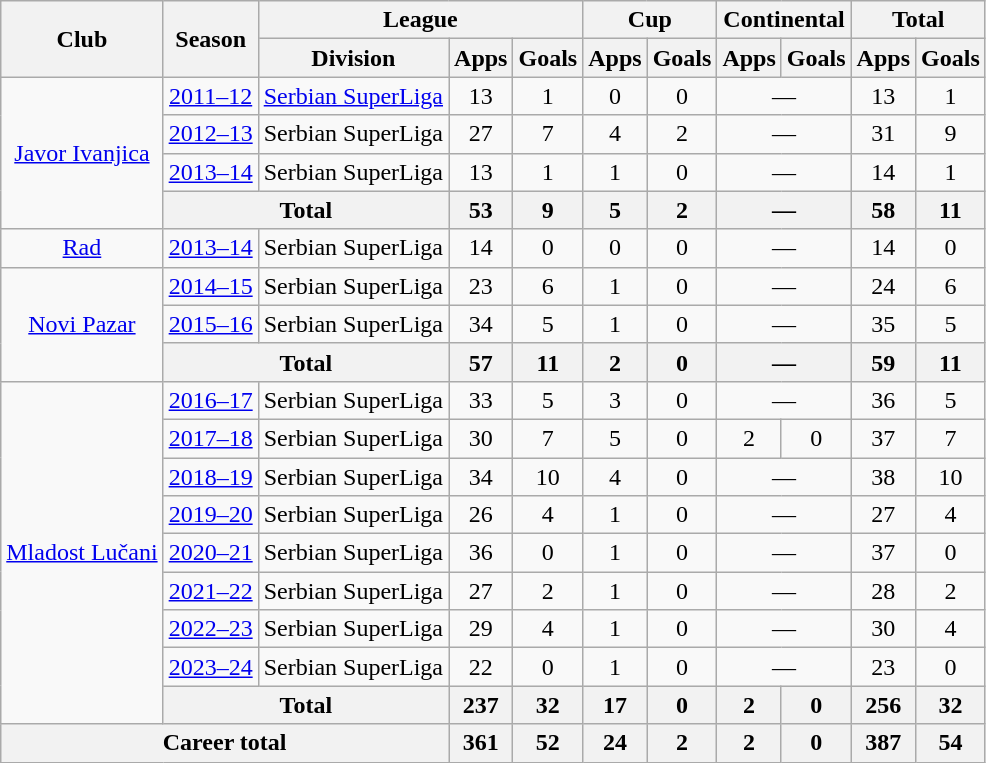<table class="wikitable" style="text-align:center">
<tr>
<th rowspan="2">Club</th>
<th rowspan="2">Season</th>
<th colspan="3">League</th>
<th colspan="2">Cup</th>
<th colspan="2">Continental</th>
<th colspan="2">Total</th>
</tr>
<tr>
<th>Division</th>
<th>Apps</th>
<th>Goals</th>
<th>Apps</th>
<th>Goals</th>
<th>Apps</th>
<th>Goals</th>
<th>Apps</th>
<th>Goals</th>
</tr>
<tr>
<td rowspan="4"><a href='#'>Javor Ivanjica</a></td>
<td><a href='#'>2011–12</a></td>
<td><a href='#'>Serbian SuperLiga</a></td>
<td>13</td>
<td>1</td>
<td>0</td>
<td>0</td>
<td colspan="2">—</td>
<td>13</td>
<td>1</td>
</tr>
<tr>
<td><a href='#'>2012–13</a></td>
<td>Serbian SuperLiga</td>
<td>27</td>
<td>7</td>
<td>4</td>
<td>2</td>
<td colspan="2">—</td>
<td>31</td>
<td>9</td>
</tr>
<tr>
<td><a href='#'>2013–14</a></td>
<td>Serbian SuperLiga</td>
<td>13</td>
<td>1</td>
<td>1</td>
<td>0</td>
<td colspan="2">—</td>
<td>14</td>
<td>1</td>
</tr>
<tr>
<th colspan="2">Total</th>
<th>53</th>
<th>9</th>
<th>5</th>
<th>2</th>
<th colspan="2">—</th>
<th>58</th>
<th>11</th>
</tr>
<tr>
<td><a href='#'>Rad</a></td>
<td><a href='#'>2013–14</a></td>
<td>Serbian SuperLiga</td>
<td>14</td>
<td>0</td>
<td>0</td>
<td>0</td>
<td colspan="2">—</td>
<td>14</td>
<td>0</td>
</tr>
<tr>
<td rowspan="3"><a href='#'>Novi Pazar</a></td>
<td><a href='#'>2014–15</a></td>
<td>Serbian SuperLiga</td>
<td>23</td>
<td>6</td>
<td>1</td>
<td>0</td>
<td colspan="2">—</td>
<td>24</td>
<td>6</td>
</tr>
<tr>
<td><a href='#'>2015–16</a></td>
<td>Serbian SuperLiga</td>
<td>34</td>
<td>5</td>
<td>1</td>
<td>0</td>
<td colspan="2">—</td>
<td>35</td>
<td>5</td>
</tr>
<tr>
<th colspan="2">Total</th>
<th>57</th>
<th>11</th>
<th>2</th>
<th>0</th>
<th colspan="2">—</th>
<th>59</th>
<th>11</th>
</tr>
<tr>
<td rowspan="9"><a href='#'>Mladost Lučani</a></td>
<td><a href='#'>2016–17</a></td>
<td>Serbian SuperLiga</td>
<td>33</td>
<td>5</td>
<td>3</td>
<td>0</td>
<td colspan="2">—</td>
<td>36</td>
<td>5</td>
</tr>
<tr>
<td><a href='#'>2017–18</a></td>
<td>Serbian SuperLiga</td>
<td>30</td>
<td>7</td>
<td>5</td>
<td>0</td>
<td>2</td>
<td>0</td>
<td>37</td>
<td>7</td>
</tr>
<tr>
<td><a href='#'>2018–19</a></td>
<td>Serbian SuperLiga</td>
<td>34</td>
<td>10</td>
<td>4</td>
<td>0</td>
<td colspan="2">—</td>
<td>38</td>
<td>10</td>
</tr>
<tr>
<td><a href='#'>2019–20</a></td>
<td>Serbian SuperLiga</td>
<td>26</td>
<td>4</td>
<td>1</td>
<td>0</td>
<td colspan="2">—</td>
<td>27</td>
<td>4</td>
</tr>
<tr>
<td><a href='#'>2020–21</a></td>
<td>Serbian SuperLiga</td>
<td>36</td>
<td>0</td>
<td>1</td>
<td>0</td>
<td colspan="2">—</td>
<td>37</td>
<td>0</td>
</tr>
<tr>
<td><a href='#'>2021–22</a></td>
<td>Serbian SuperLiga</td>
<td>27</td>
<td>2</td>
<td>1</td>
<td>0</td>
<td colspan="2">—</td>
<td>28</td>
<td>2</td>
</tr>
<tr>
<td><a href='#'>2022–23</a></td>
<td>Serbian SuperLiga</td>
<td>29</td>
<td>4</td>
<td>1</td>
<td>0</td>
<td colspan="2">—</td>
<td>30</td>
<td>4</td>
</tr>
<tr>
<td><a href='#'>2023–24</a></td>
<td>Serbian SuperLiga</td>
<td>22</td>
<td>0</td>
<td>1</td>
<td>0</td>
<td colspan="2">—</td>
<td>23</td>
<td>0</td>
</tr>
<tr>
<th colspan="2">Total</th>
<th>237</th>
<th>32</th>
<th>17</th>
<th>0</th>
<th>2</th>
<th>0</th>
<th>256</th>
<th>32</th>
</tr>
<tr>
<th colspan="3">Career total</th>
<th>361</th>
<th>52</th>
<th>24</th>
<th>2</th>
<th>2</th>
<th>0</th>
<th>387</th>
<th>54</th>
</tr>
</table>
